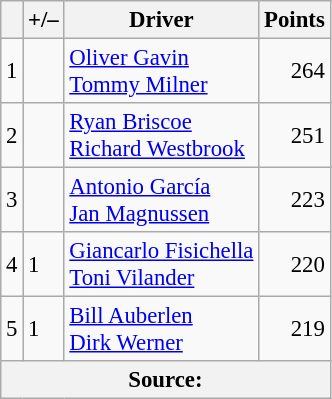<table class="wikitable" style="font-size: 95%;">
<tr>
<th scope="col"></th>
<th scope="col">+/–</th>
<th scope="col">Driver</th>
<th scope="col">Points</th>
</tr>
<tr>
<td align=center>1</td>
<td align="left"></td>
<td> <a href='#'>Oliver Gavin</a><br> <a href='#'>Tommy Milner</a></td>
<td align=right>264</td>
</tr>
<tr>
<td align=center>2</td>
<td align="left"></td>
<td> <a href='#'>Ryan Briscoe</a><br> <a href='#'>Richard Westbrook</a></td>
<td align=right>251</td>
</tr>
<tr>
<td align=center>3</td>
<td align="left"></td>
<td> <a href='#'>Antonio García</a><br> <a href='#'>Jan Magnussen</a></td>
<td align=right>223</td>
</tr>
<tr>
<td align=center>4</td>
<td align="left"> 1</td>
<td> <a href='#'>Giancarlo Fisichella</a><br> <a href='#'>Toni Vilander</a></td>
<td align=right>220</td>
</tr>
<tr>
<td align=center>5</td>
<td align="left"> 1</td>
<td> <a href='#'>Bill Auberlen</a><br> <a href='#'>Dirk Werner</a></td>
<td align=right>219</td>
</tr>
<tr>
<th colspan=5>Source:</th>
</tr>
</table>
